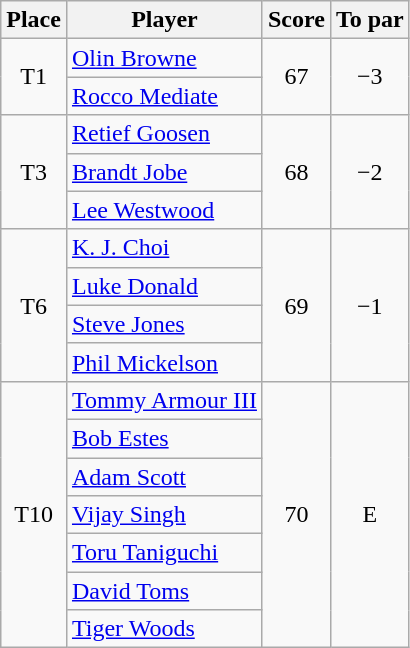<table class="wikitable">
<tr>
<th>Place</th>
<th>Player</th>
<th>Score</th>
<th>To par</th>
</tr>
<tr>
<td rowspan="2" align=center>T1</td>
<td> <a href='#'>Olin Browne</a></td>
<td rowspan="2" align=center>67</td>
<td rowspan="2" align=center>−3</td>
</tr>
<tr>
<td> <a href='#'>Rocco Mediate</a></td>
</tr>
<tr>
<td rowspan="3" align=center>T3</td>
<td> <a href='#'>Retief Goosen</a></td>
<td rowspan="3" align=center>68</td>
<td rowspan="3" align=center>−2</td>
</tr>
<tr>
<td> <a href='#'>Brandt Jobe</a></td>
</tr>
<tr>
<td> <a href='#'>Lee Westwood</a></td>
</tr>
<tr>
<td rowspan="4" align=center>T6</td>
<td> <a href='#'>K. J. Choi</a></td>
<td rowspan="4" align=center>69</td>
<td rowspan="4" align=center>−1</td>
</tr>
<tr>
<td> <a href='#'>Luke Donald</a></td>
</tr>
<tr>
<td> <a href='#'>Steve Jones</a></td>
</tr>
<tr>
<td> <a href='#'>Phil Mickelson</a></td>
</tr>
<tr>
<td rowspan="7" align=center>T10</td>
<td> <a href='#'>Tommy Armour III</a></td>
<td rowspan="7" align=center>70</td>
<td rowspan="7" align=center>E</td>
</tr>
<tr>
<td> <a href='#'>Bob Estes</a></td>
</tr>
<tr>
<td> <a href='#'>Adam Scott</a></td>
</tr>
<tr>
<td> <a href='#'>Vijay Singh</a></td>
</tr>
<tr>
<td> <a href='#'>Toru Taniguchi</a></td>
</tr>
<tr>
<td> <a href='#'>David Toms</a></td>
</tr>
<tr>
<td> <a href='#'>Tiger Woods</a></td>
</tr>
</table>
